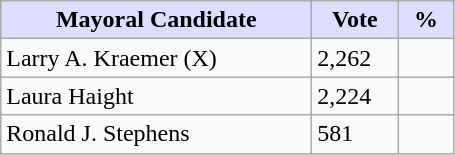<table class="wikitable">
<tr>
<th style="background:#ddf; width:200px;">Mayoral Candidate </th>
<th style="background:#ddf; width:50px;">Vote</th>
<th style="background:#ddf; width:30px;">%</th>
</tr>
<tr>
<td>Larry A. Kraemer (X)</td>
<td>2,262</td>
<td></td>
</tr>
<tr>
<td>Laura Haight</td>
<td>2,224</td>
<td></td>
</tr>
<tr>
<td>Ronald J. Stephens</td>
<td>581</td>
<td></td>
</tr>
</table>
